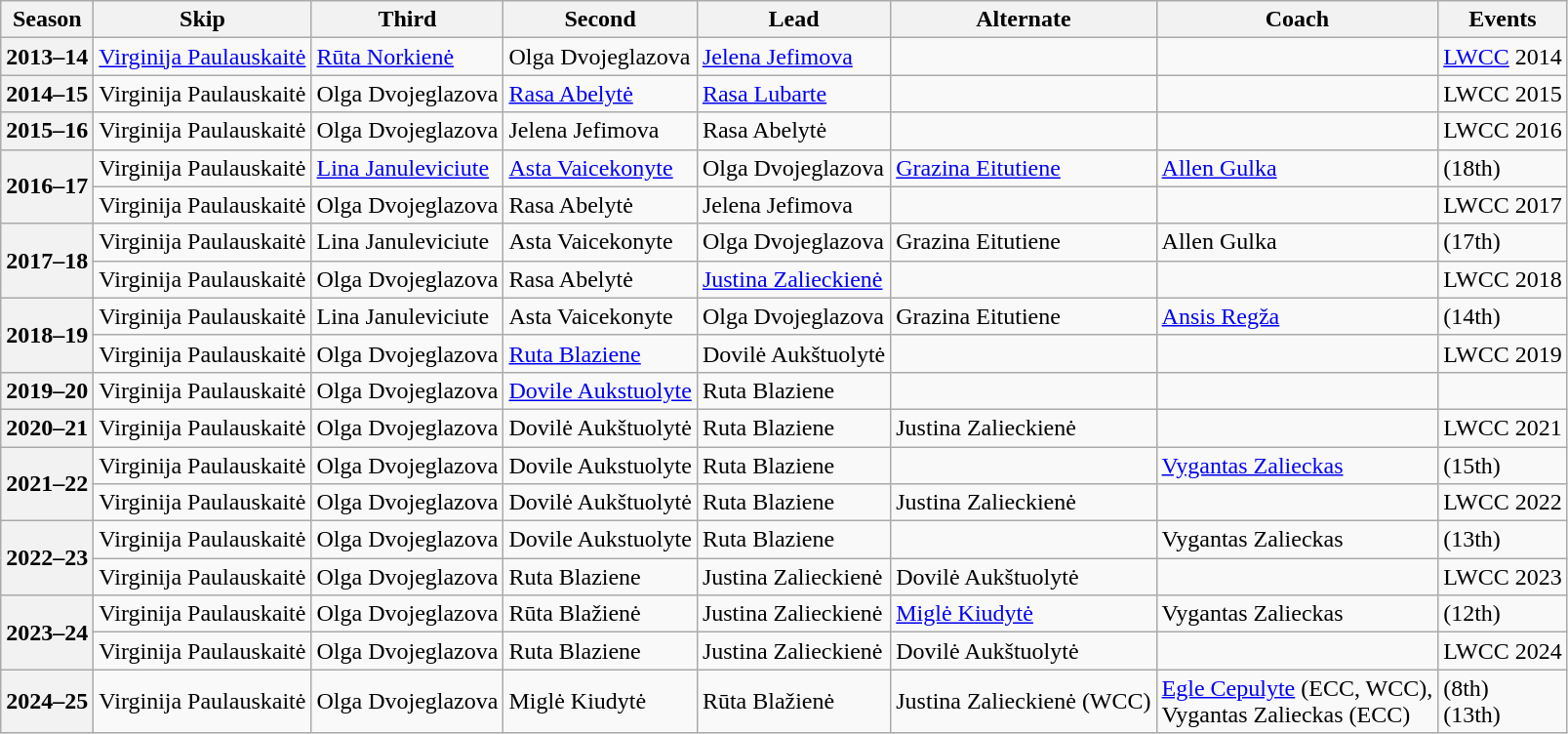<table class="wikitable">
<tr>
<th scope="col">Season</th>
<th scope="col">Skip</th>
<th scope="col">Third</th>
<th scope="col">Second</th>
<th scope="col">Lead</th>
<th scope="col">Alternate</th>
<th scope="col">Coach</th>
<th scope="col">Events</th>
</tr>
<tr>
<th scope="row">2013–14</th>
<td><a href='#'>Virginija Paulauskaitė</a></td>
<td><a href='#'>Rūta Norkienė</a></td>
<td>Olga Dvojeglazova</td>
<td><a href='#'>Jelena Jefimova</a></td>
<td></td>
<td></td>
<td><a href='#'>LWCC</a> 2014 </td>
</tr>
<tr>
<th scope="row">2014–15</th>
<td>Virginija Paulauskaitė</td>
<td>Olga Dvojeglazova</td>
<td><a href='#'>Rasa Abelytė</a></td>
<td><a href='#'>Rasa Lubarte</a></td>
<td></td>
<td></td>
<td>LWCC 2015 </td>
</tr>
<tr>
<th scope="row">2015–16</th>
<td>Virginija Paulauskaitė</td>
<td>Olga Dvojeglazova</td>
<td>Jelena Jefimova</td>
<td>Rasa Abelytė</td>
<td></td>
<td></td>
<td>LWCC 2016 </td>
</tr>
<tr>
<th scope="row" rowspan="2">2016–17</th>
<td>Virginija Paulauskaitė</td>
<td><a href='#'>Lina Januleviciute</a></td>
<td><a href='#'>Asta Vaicekonyte</a></td>
<td>Olga Dvojeglazova</td>
<td><a href='#'>Grazina Eitutiene</a></td>
<td><a href='#'>Allen Gulka</a></td>
<td> (18th)</td>
</tr>
<tr>
<td>Virginija Paulauskaitė</td>
<td>Olga Dvojeglazova</td>
<td>Rasa Abelytė</td>
<td>Jelena Jefimova</td>
<td></td>
<td></td>
<td>LWCC 2017 </td>
</tr>
<tr>
<th scope="row" rowspan="2">2017–18</th>
<td>Virginija Paulauskaitė</td>
<td>Lina Januleviciute</td>
<td>Asta Vaicekonyte</td>
<td>Olga Dvojeglazova</td>
<td>Grazina Eitutiene</td>
<td>Allen Gulka</td>
<td> (17th)</td>
</tr>
<tr>
<td>Virginija Paulauskaitė</td>
<td>Olga Dvojeglazova</td>
<td>Rasa Abelytė</td>
<td><a href='#'>Justina Zalieckienė</a></td>
<td></td>
<td></td>
<td>LWCC 2018 </td>
</tr>
<tr>
<th scope="row" rowspan="2">2018–19</th>
<td>Virginija Paulauskaitė</td>
<td>Lina Januleviciute</td>
<td>Asta Vaicekonyte</td>
<td>Olga Dvojeglazova</td>
<td>Grazina Eitutiene</td>
<td><a href='#'>Ansis Regža</a></td>
<td> (14th)</td>
</tr>
<tr>
<td>Virginija Paulauskaitė</td>
<td>Olga Dvojeglazova</td>
<td><a href='#'>Ruta Blaziene</a></td>
<td>Dovilė Aukštuolytė</td>
<td></td>
<td></td>
<td>LWCC 2019 </td>
</tr>
<tr>
<th scope="row">2019–20</th>
<td>Virginija Paulauskaitė</td>
<td>Olga Dvojeglazova</td>
<td><a href='#'>Dovile Aukstuolyte</a></td>
<td>Ruta Blaziene</td>
<td></td>
<td></td>
<td></td>
</tr>
<tr>
<th scope="row">2020–21</th>
<td>Virginija Paulauskaitė</td>
<td>Olga Dvojeglazova</td>
<td>Dovilė Aukštuolytė</td>
<td>Ruta Blaziene</td>
<td>Justina Zalieckienė</td>
<td></td>
<td>LWCC 2021 </td>
</tr>
<tr>
<th scope="row" rowspan="2">2021–22</th>
<td>Virginija Paulauskaitė</td>
<td>Olga Dvojeglazova</td>
<td>Dovile Aukstuolyte</td>
<td>Ruta Blaziene</td>
<td></td>
<td><a href='#'>Vygantas Zalieckas</a></td>
<td> (15th)</td>
</tr>
<tr>
<td>Virginija Paulauskaitė</td>
<td>Olga Dvojeglazova</td>
<td>Dovilė Aukštuolytė</td>
<td>Ruta Blaziene</td>
<td>Justina Zalieckienė</td>
<td></td>
<td>LWCC 2022 </td>
</tr>
<tr>
<th scope="row" rowspan="2">2022–23</th>
<td>Virginija Paulauskaitė</td>
<td>Olga Dvojeglazova</td>
<td>Dovile Aukstuolyte</td>
<td>Ruta Blaziene</td>
<td></td>
<td>Vygantas Zalieckas</td>
<td> (13th)</td>
</tr>
<tr>
<td>Virginija Paulauskaitė</td>
<td>Olga Dvojeglazova</td>
<td>Ruta Blaziene</td>
<td>Justina Zalieckienė</td>
<td>Dovilė Aukštuolytė</td>
<td></td>
<td>LWCC 2023 </td>
</tr>
<tr>
<th scope="row" rowspan="2">2023–24</th>
<td>Virginija Paulauskaitė</td>
<td>Olga Dvojeglazova</td>
<td>Rūta Blažienė</td>
<td>Justina Zalieckienė</td>
<td><a href='#'>Miglė Kiudytė</a></td>
<td>Vygantas Zalieckas</td>
<td> (12th)</td>
</tr>
<tr>
<td>Virginija Paulauskaitė</td>
<td>Olga Dvojeglazova</td>
<td>Ruta Blaziene</td>
<td>Justina Zalieckienė</td>
<td>Dovilė Aukštuolytė</td>
<td></td>
<td>LWCC 2024 </td>
</tr>
<tr>
<th scope="row">2024–25</th>
<td>Virginija Paulauskaitė</td>
<td>Olga Dvojeglazova</td>
<td>Miglė Kiudytė</td>
<td>Rūta Blažienė</td>
<td>Justina Zalieckienė (WCC)</td>
<td><a href='#'>Egle Cepulyte</a> (ECC, WCC),<br>Vygantas Zalieckas (ECC)</td>
<td> (8th) <br>  (13th)</td>
</tr>
</table>
